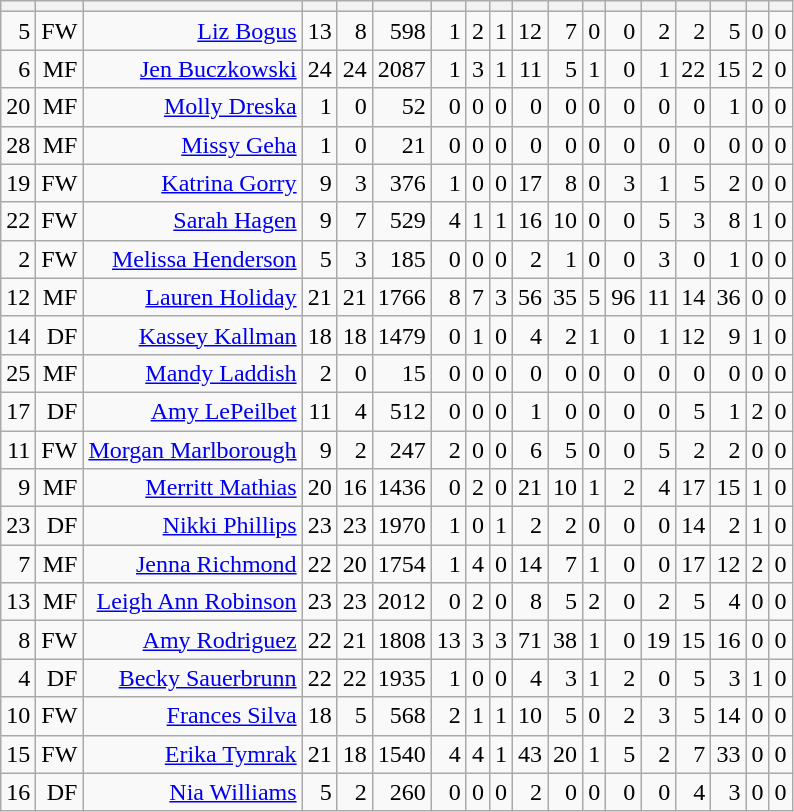<table class="wikitable sortable" style="text-align:right;">
<tr>
<th></th>
<th></th>
<th></th>
<th></th>
<th></th>
<th></th>
<th></th>
<th></th>
<th></th>
<th></th>
<th></th>
<th></th>
<th></th>
<th></th>
<th></th>
<th></th>
<th></th>
<th></th>
</tr>
<tr>
<td>5</td>
<td>FW</td>
<td><a href='#'>Liz Bogus</a></td>
<td>13</td>
<td>8</td>
<td>598</td>
<td>1</td>
<td>2</td>
<td>1</td>
<td>12</td>
<td>7</td>
<td>0</td>
<td>0</td>
<td>2</td>
<td>2</td>
<td>5</td>
<td>0</td>
<td>0</td>
</tr>
<tr>
<td>6</td>
<td>MF</td>
<td><a href='#'>Jen Buczkowski</a></td>
<td>24</td>
<td>24</td>
<td>2087</td>
<td>1</td>
<td>3</td>
<td>1</td>
<td>11</td>
<td>5</td>
<td>1</td>
<td>0</td>
<td>1</td>
<td>22</td>
<td>15</td>
<td>2</td>
<td>0</td>
</tr>
<tr>
<td>20</td>
<td>MF</td>
<td><a href='#'>Molly Dreska</a></td>
<td>1</td>
<td>0</td>
<td>52</td>
<td>0</td>
<td>0</td>
<td>0</td>
<td>0</td>
<td>0</td>
<td>0</td>
<td>0</td>
<td>0</td>
<td>0</td>
<td>1</td>
<td>0</td>
<td>0</td>
</tr>
<tr>
<td>28</td>
<td>MF</td>
<td><a href='#'>Missy Geha</a></td>
<td>1</td>
<td>0</td>
<td>21</td>
<td>0</td>
<td>0</td>
<td>0</td>
<td>0</td>
<td>0</td>
<td>0</td>
<td>0</td>
<td>0</td>
<td>0</td>
<td>0</td>
<td>0</td>
<td>0</td>
</tr>
<tr>
<td>19</td>
<td>FW</td>
<td><a href='#'>Katrina Gorry</a></td>
<td>9</td>
<td>3</td>
<td>376</td>
<td>1</td>
<td>0</td>
<td>0</td>
<td>17</td>
<td>8</td>
<td>0</td>
<td>3</td>
<td>1</td>
<td>5</td>
<td>2</td>
<td>0</td>
<td>0</td>
</tr>
<tr>
<td>22</td>
<td>FW</td>
<td><a href='#'>Sarah Hagen</a></td>
<td>9</td>
<td>7</td>
<td>529</td>
<td>4</td>
<td>1</td>
<td>1</td>
<td>16</td>
<td>10</td>
<td>0</td>
<td>0</td>
<td>5</td>
<td>3</td>
<td>8</td>
<td>1</td>
<td>0</td>
</tr>
<tr>
<td>2</td>
<td>FW</td>
<td><a href='#'>Melissa Henderson</a></td>
<td>5</td>
<td>3</td>
<td>185</td>
<td>0</td>
<td>0</td>
<td>0</td>
<td>2</td>
<td>1</td>
<td>0</td>
<td>0</td>
<td>3</td>
<td>0</td>
<td>1</td>
<td>0</td>
<td>0</td>
</tr>
<tr>
<td>12</td>
<td>MF</td>
<td><a href='#'>Lauren Holiday</a></td>
<td>21</td>
<td>21</td>
<td>1766</td>
<td>8</td>
<td>7</td>
<td>3</td>
<td>56</td>
<td>35</td>
<td>5</td>
<td>96</td>
<td>11</td>
<td>14</td>
<td>36</td>
<td>0</td>
<td>0</td>
</tr>
<tr>
<td>14</td>
<td>DF</td>
<td><a href='#'>Kassey Kallman</a></td>
<td>18</td>
<td>18</td>
<td>1479</td>
<td>0</td>
<td>1</td>
<td>0</td>
<td>4</td>
<td>2</td>
<td>1</td>
<td>0</td>
<td>1</td>
<td>12</td>
<td>9</td>
<td>1</td>
<td>0</td>
</tr>
<tr>
<td>25</td>
<td>MF</td>
<td><a href='#'>Mandy Laddish</a></td>
<td>2</td>
<td>0</td>
<td>15</td>
<td>0</td>
<td>0</td>
<td>0</td>
<td>0</td>
<td>0</td>
<td>0</td>
<td>0</td>
<td>0</td>
<td>0</td>
<td>0</td>
<td>0</td>
<td>0</td>
</tr>
<tr>
<td>17</td>
<td>DF</td>
<td><a href='#'>Amy LePeilbet</a></td>
<td>11</td>
<td>4</td>
<td>512</td>
<td>0</td>
<td>0</td>
<td>0</td>
<td>1</td>
<td>0</td>
<td>0</td>
<td>0</td>
<td>0</td>
<td>5</td>
<td>1</td>
<td>2</td>
<td>0</td>
</tr>
<tr>
<td>11</td>
<td>FW</td>
<td><a href='#'>Morgan Marlborough</a></td>
<td>9</td>
<td>2</td>
<td>247</td>
<td>2</td>
<td>0</td>
<td>0</td>
<td>6</td>
<td>5</td>
<td>0</td>
<td>0</td>
<td>5</td>
<td>2</td>
<td>2</td>
<td>0</td>
<td>0</td>
</tr>
<tr>
<td>9</td>
<td>MF</td>
<td><a href='#'>Merritt Mathias</a></td>
<td>20</td>
<td>16</td>
<td>1436</td>
<td>0</td>
<td>2</td>
<td>0</td>
<td>21</td>
<td>10</td>
<td>1</td>
<td>2</td>
<td>4</td>
<td>17</td>
<td>15</td>
<td>1</td>
<td>0</td>
</tr>
<tr>
<td>23</td>
<td>DF</td>
<td><a href='#'>Nikki Phillips</a></td>
<td>23</td>
<td>23</td>
<td>1970</td>
<td>1</td>
<td>0</td>
<td>1</td>
<td>2</td>
<td>2</td>
<td>0</td>
<td>0</td>
<td>0</td>
<td>14</td>
<td>2</td>
<td>1</td>
<td>0</td>
</tr>
<tr>
<td>7</td>
<td>MF</td>
<td><a href='#'>Jenna Richmond</a></td>
<td>22</td>
<td>20</td>
<td>1754</td>
<td>1</td>
<td>4</td>
<td>0</td>
<td>14</td>
<td>7</td>
<td>1</td>
<td>0</td>
<td>0</td>
<td>17</td>
<td>12</td>
<td>2</td>
<td>0</td>
</tr>
<tr>
<td>13</td>
<td>MF</td>
<td><a href='#'>Leigh Ann Robinson</a></td>
<td>23</td>
<td>23</td>
<td>2012</td>
<td>0</td>
<td>2</td>
<td>0</td>
<td>8</td>
<td>5</td>
<td>2</td>
<td>0</td>
<td>2</td>
<td>5</td>
<td>4</td>
<td>0</td>
<td>0</td>
</tr>
<tr>
<td>8</td>
<td>FW</td>
<td><a href='#'>Amy Rodriguez</a></td>
<td>22</td>
<td>21</td>
<td>1808</td>
<td>13</td>
<td>3</td>
<td>3</td>
<td>71</td>
<td>38</td>
<td>1</td>
<td>0</td>
<td>19</td>
<td>15</td>
<td>16</td>
<td>0</td>
<td>0</td>
</tr>
<tr>
<td>4</td>
<td>DF</td>
<td><a href='#'>Becky Sauerbrunn</a></td>
<td>22</td>
<td>22</td>
<td>1935</td>
<td>1</td>
<td>0</td>
<td>0</td>
<td>4</td>
<td>3</td>
<td>1</td>
<td>2</td>
<td>0</td>
<td>5</td>
<td>3</td>
<td>1</td>
<td>0</td>
</tr>
<tr>
<td>10</td>
<td>FW</td>
<td><a href='#'>Frances Silva</a></td>
<td>18</td>
<td>5</td>
<td>568</td>
<td>2</td>
<td>1</td>
<td>1</td>
<td>10</td>
<td>5</td>
<td>0</td>
<td>2</td>
<td>3</td>
<td>5</td>
<td>14</td>
<td>0</td>
<td>0</td>
</tr>
<tr>
<td>15</td>
<td>FW</td>
<td><a href='#'>Erika Tymrak</a></td>
<td>21</td>
<td>18</td>
<td>1540</td>
<td>4</td>
<td>4</td>
<td>1</td>
<td>43</td>
<td>20</td>
<td>1</td>
<td>5</td>
<td>2</td>
<td>7</td>
<td>33</td>
<td>0</td>
<td>0</td>
</tr>
<tr>
<td>16</td>
<td>DF</td>
<td><a href='#'>Nia Williams</a></td>
<td>5</td>
<td>2</td>
<td>260</td>
<td>0</td>
<td>0</td>
<td>0</td>
<td>2</td>
<td>0</td>
<td>0</td>
<td>0</td>
<td>0</td>
<td>4</td>
<td>3</td>
<td>0</td>
<td>0</td>
</tr>
</table>
